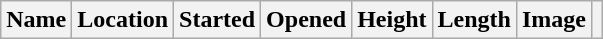<table class="wikitable">
<tr>
<th>Name</th>
<th>Location</th>
<th>Started</th>
<th>Opened</th>
<th>Height</th>
<th>Length</th>
<th>Image</th>
<th><br>
































































</th>
</tr>
</table>
